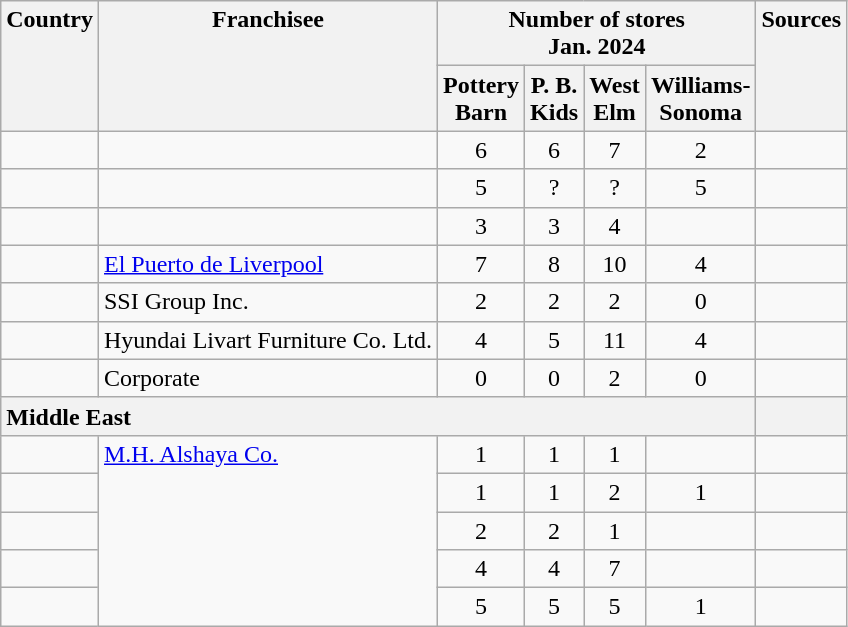<table class=wikitable float=right>
<tr>
<th rowspan=2  style=vertical-align:top>Country</th>
<th rowspan=2  style=vertical-align:top>Franchisee</th>
<th colspan=4  style=vertical-align:top>Number of stores<br>Jan. 2024</th>
<th rowspan=2  style=vertical-align:top>Sources</th>
</tr>
<tr>
<th style=vertical-align:top>Pottery<br>Barn</th>
<th style=vertical-align:top>P. B.<br>Kids</th>
<th style=vertical-align:top>West<br>Elm</th>
<th style=vertical-align:top>Williams-<br>Sonoma</th>
</tr>
<tr>
<td></td>
<td></td>
<td style=text-align:center>6</td>
<td style=text-align:center>6</td>
<td style=text-align:center>7</td>
<td style=text-align:center>2</td>
<td></td>
</tr>
<tr>
<td></td>
<td></td>
<td style=text-align:center>5</td>
<td style=text-align:center>?</td>
<td style=text-align:center>?</td>
<td style=text-align:center>5</td>
<td></td>
</tr>
<tr>
<td></td>
<td></td>
<td style=text-align:center>3</td>
<td style=text-align:center>3</td>
<td style=text-align:center>4</td>
<td></td>
<td></td>
</tr>
<tr>
<td></td>
<td><a href='#'>El Puerto de Liverpool</a></td>
<td style=text-align:center>7</td>
<td style=text-align:center>8</td>
<td style=text-align:center>10</td>
<td style=text-align:center>4</td>
<td></td>
</tr>
<tr>
<td></td>
<td>SSI Group Inc.</td>
<td style=text-align:center>2</td>
<td style=text-align:center>2</td>
<td style=text-align:center>2</td>
<td style=text-align:center>0</td>
<td></td>
</tr>
<tr>
<td></td>
<td>Hyundai Livart Furniture Co. Ltd.</td>
<td style=text-align:center>4</td>
<td style=text-align:center>5</td>
<td style=text-align:center>11</td>
<td style=text-align:center>4</td>
<td></td>
</tr>
<tr>
<td></td>
<td>Corporate</td>
<td style=text-align:center>0</td>
<td style=text-align:center>0</td>
<td style=text-align:center>2</td>
<td style=text-align:center>0</td>
<td></td>
</tr>
<tr>
<th colspan=6 style=text-align:left;vertical-align:top>Middle East</th>
<th style=text-align:left;vertical-align:top></th>
</tr>
<tr>
<td></td>
<td rowspan=5 style=vertical-align:top><a href='#'>M.H. Alshaya Co.</a></td>
<td style=text-align:center>1</td>
<td style=text-align:center>1</td>
<td style=text-align:center>1</td>
<td></td>
<td></td>
</tr>
<tr>
<td><br></td>
<td style=text-align:center>1</td>
<td style=text-align:center>1</td>
<td style=text-align:center>2</td>
<td style=text-align:center>1</td>
<td></td>
</tr>
<tr>
<td><br></td>
<td style=text-align:center>2</td>
<td style=text-align:center>2</td>
<td style=text-align:center>1</td>
<td></td>
<td></td>
</tr>
<tr>
<td><br></td>
<td style=text-align:center>4</td>
<td style=text-align:center>4</td>
<td style=text-align:center>7</td>
<td></td>
<td></td>
</tr>
<tr>
<td><br></td>
<td style=text-align:center>5</td>
<td style=text-align:center>5</td>
<td style=text-align:center>5</td>
<td style=text-align:center>1</td>
<td></td>
</tr>
</table>
